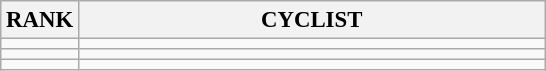<table class="wikitable" style="font-size:95%;">
<tr>
<th>RANK</th>
<th align="left" style="width: 20em">CYCLIST</th>
</tr>
<tr>
<td align="center"></td>
<td></td>
</tr>
<tr>
<td align="center"></td>
<td></td>
</tr>
<tr>
<td align="center"></td>
<td></td>
</tr>
</table>
